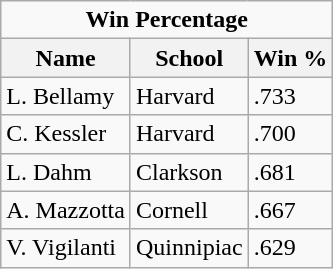<table class="wikitable">
<tr>
<td colspan=3 style="text-align:center;"><strong>Win Percentage</strong></td>
</tr>
<tr>
<th>Name</th>
<th>School</th>
<th>Win %</th>
</tr>
<tr>
<td>L. Bellamy</td>
<td>Harvard</td>
<td>.733</td>
</tr>
<tr>
<td>C. Kessler</td>
<td>Harvard</td>
<td>.700</td>
</tr>
<tr>
<td>L. Dahm</td>
<td>Clarkson</td>
<td>.681</td>
</tr>
<tr>
<td>A. Mazzotta</td>
<td>Cornell</td>
<td>.667</td>
</tr>
<tr>
<td>V. Vigilanti</td>
<td>Quinnipiac</td>
<td>.629</td>
</tr>
</table>
